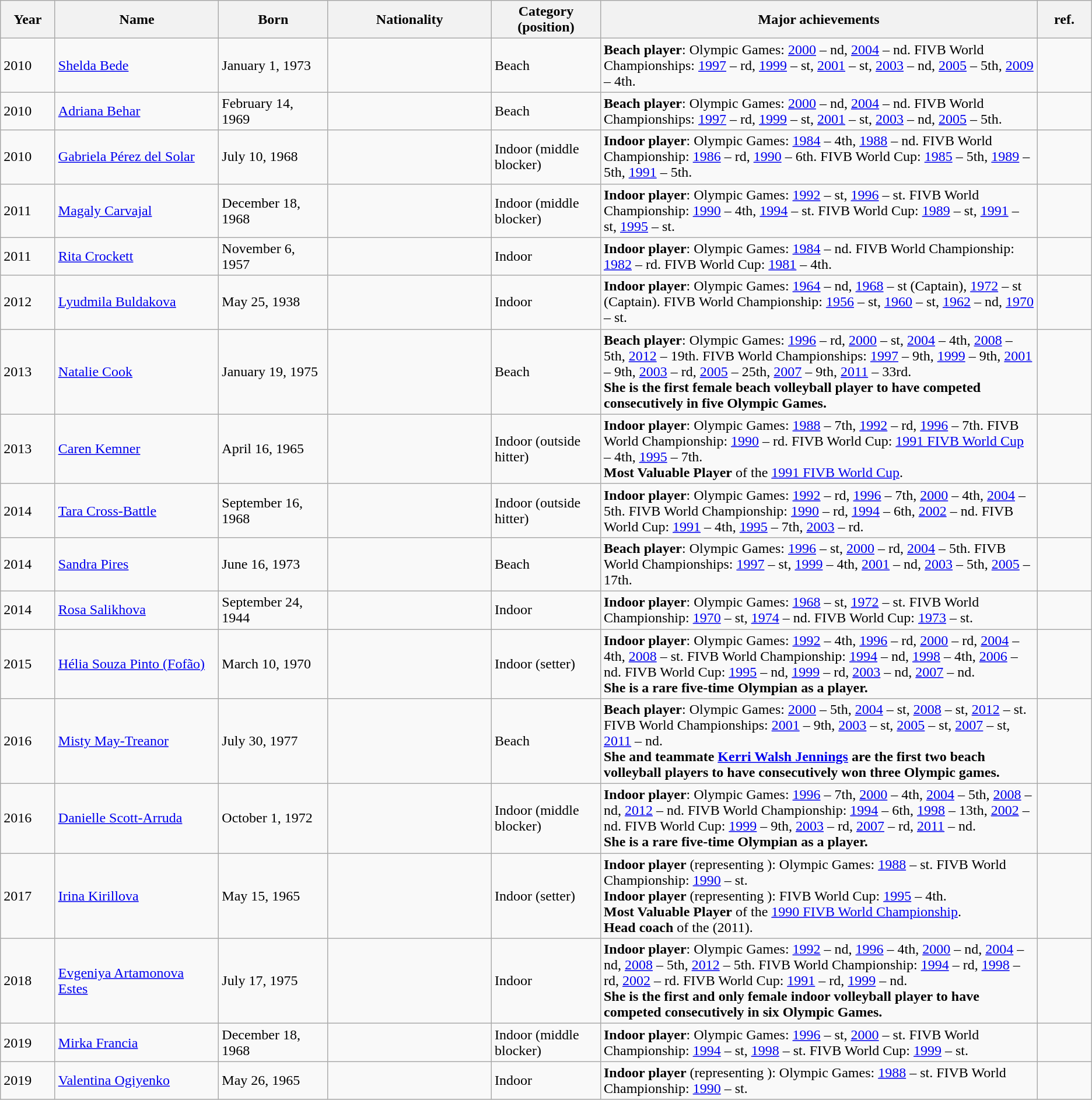<table class="wikitable">
<tr>
<th style="width: 5%;">Year</th>
<th style="width: 15%;">Name</th>
<th style="width: 10%;">Born</th>
<th style="width: 15%;">Nationality</th>
<th style="width: 10%;">Category (position)</th>
<th style="width: 40%;">Major achievements</th>
<th style="width: 5%;">ref.</th>
</tr>
<tr>
<td>2010</td>
<td><a href='#'>Shelda Bede</a></td>
<td>January 1, 1973</td>
<td></td>
<td>Beach</td>
<td><strong>Beach player</strong>: Olympic Games: <a href='#'>2000</a> – nd, <a href='#'>2004</a> – nd. FIVB World Championships: <a href='#'>1997</a> – rd, <a href='#'>1999</a> – st, <a href='#'>2001</a> – st, <a href='#'>2003</a> – nd, <a href='#'>2005</a> – 5th, <a href='#'>2009</a> – 4th.</td>
<td></td>
</tr>
<tr>
<td>2010</td>
<td><a href='#'>Adriana Behar</a></td>
<td>February 14, 1969</td>
<td></td>
<td>Beach</td>
<td><strong>Beach player</strong>: Olympic Games: <a href='#'>2000</a> – nd, <a href='#'>2004</a> – nd. FIVB World Championships: <a href='#'>1997</a> – rd, <a href='#'>1999</a> – st, <a href='#'>2001</a> – st, <a href='#'>2003</a> – nd, <a href='#'>2005</a> – 5th.</td>
<td></td>
</tr>
<tr>
<td>2010</td>
<td><a href='#'>Gabriela Pérez del Solar</a></td>
<td>July 10, 1968</td>
<td></td>
<td>Indoor (middle blocker)</td>
<td><strong>Indoor player</strong>: Olympic Games: <a href='#'>1984</a> – 4th, <a href='#'>1988</a> – nd. FIVB World Championship: <a href='#'>1986</a> – rd, <a href='#'>1990</a> – 6th. FIVB World Cup: <a href='#'>1985</a> – 5th, <a href='#'>1989</a> – 5th, <a href='#'>1991</a> – 5th.</td>
<td></td>
</tr>
<tr>
<td>2011</td>
<td><a href='#'>Magaly Carvajal</a></td>
<td>December 18, 1968</td>
<td></td>
<td>Indoor (middle blocker)</td>
<td><strong>Indoor player</strong>: Olympic Games: <a href='#'>1992</a> – st, <a href='#'>1996</a> – st. FIVB World Championship: <a href='#'>1990</a> – 4th, <a href='#'>1994</a> – st. FIVB World Cup: <a href='#'>1989</a> – st, <a href='#'>1991</a> – st, <a href='#'>1995</a> – st.</td>
<td></td>
</tr>
<tr>
<td>2011</td>
<td><a href='#'>Rita Crockett</a></td>
<td>November 6, 1957</td>
<td></td>
<td>Indoor</td>
<td><strong>Indoor player</strong>: Olympic Games: <a href='#'>1984</a> – nd. FIVB World Championship: <a href='#'>1982</a> – rd. FIVB World Cup: <a href='#'>1981</a> – 4th.</td>
<td></td>
</tr>
<tr>
<td>2012</td>
<td><a href='#'>Lyudmila Buldakova</a></td>
<td>May 25, 1938</td>
<td><br></td>
<td>Indoor</td>
<td><strong>Indoor player</strong>: Olympic Games: <a href='#'>1964</a> – nd, <a href='#'>1968</a> – st (Captain), <a href='#'>1972</a> – st (Captain). FIVB World Championship: <a href='#'>1956</a> – st, <a href='#'>1960</a> – st, <a href='#'>1962</a> – nd, <a href='#'>1970</a> – st.</td>
<td></td>
</tr>
<tr>
<td>2013</td>
<td><a href='#'>Natalie Cook</a></td>
<td>January 19, 1975</td>
<td></td>
<td>Beach</td>
<td><strong>Beach player</strong>: Olympic Games: <a href='#'>1996</a> – rd, <a href='#'>2000</a> – st, <a href='#'>2004</a> – 4th, <a href='#'>2008</a> – 5th, <a href='#'>2012</a> – 19th. FIVB World Championships: <a href='#'>1997</a> – 9th, <a href='#'>1999</a> – 9th, <a href='#'>2001</a> – 9th, <a href='#'>2003</a> – rd, <a href='#'>2005</a> – 25th, <a href='#'>2007</a> – 9th, <a href='#'>2011</a> – 33rd.<br><strong>She is the first female beach volleyball player to have competed consecutively in five Olympic Games.</strong></td>
<td></td>
</tr>
<tr>
<td>2013</td>
<td><a href='#'>Caren Kemner</a></td>
<td>April 16, 1965</td>
<td></td>
<td>Indoor (outside hitter)</td>
<td><strong>Indoor player</strong>: Olympic Games: <a href='#'>1988</a> – 7th, <a href='#'>1992</a> – rd, <a href='#'>1996</a> – 7th. FIVB World Championship: <a href='#'>1990</a> – rd. FIVB World Cup: <a href='#'>1991 FIVB World Cup</a> – 4th, <a href='#'>1995</a> – 7th.<br><strong>Most Valuable Player</strong> of the <a href='#'>1991 FIVB World Cup</a>.</td>
<td></td>
</tr>
<tr>
<td>2014</td>
<td><a href='#'>Tara Cross-Battle</a></td>
<td>September 16, 1968</td>
<td></td>
<td>Indoor (outside hitter)</td>
<td><strong>Indoor player</strong>: Olympic Games: <a href='#'>1992</a> – rd, <a href='#'>1996</a> – 7th, <a href='#'>2000</a> – 4th, <a href='#'>2004</a> – 5th. FIVB World Championship: <a href='#'>1990</a> – rd, <a href='#'>1994</a> – 6th, <a href='#'>2002</a> – nd. FIVB World Cup: <a href='#'>1991</a> – 4th, <a href='#'>1995</a> – 7th, <a href='#'>2003</a> – rd.</td>
<td></td>
</tr>
<tr>
<td>2014</td>
<td><a href='#'>Sandra Pires</a></td>
<td>June 16, 1973</td>
<td></td>
<td>Beach</td>
<td><strong>Beach player</strong>: Olympic Games: <a href='#'>1996</a> – st, <a href='#'>2000</a> – rd, <a href='#'>2004</a> – 5th. FIVB World Championships: <a href='#'>1997</a> – st, <a href='#'>1999</a> – 4th, <a href='#'>2001</a> – nd, <a href='#'>2003</a> – 5th, <a href='#'>2005</a> – 17th.</td>
<td></td>
</tr>
<tr>
<td>2014</td>
<td><a href='#'>Rosa Salikhova</a></td>
<td>September 24, 1944</td>
<td><br></td>
<td>Indoor</td>
<td><strong>Indoor player</strong>: Olympic Games: <a href='#'>1968</a> – st, <a href='#'>1972</a> – st. FIVB World Championship: <a href='#'>1970</a> – st, <a href='#'>1974</a> – nd. FIVB World Cup: <a href='#'>1973</a> – st.</td>
<td></td>
</tr>
<tr>
<td>2015</td>
<td><a href='#'>Hélia Souza Pinto (Fofão)</a></td>
<td>March 10, 1970</td>
<td></td>
<td>Indoor (setter)</td>
<td><strong>Indoor player</strong>: Olympic Games: <a href='#'>1992</a> – 4th, <a href='#'>1996</a> – rd, <a href='#'>2000</a> – rd, <a href='#'>2004</a> – 4th, <a href='#'>2008</a> – st. FIVB World Championship: <a href='#'>1994</a> – nd, <a href='#'>1998</a> – 4th, <a href='#'>2006</a> – nd. FIVB World Cup: <a href='#'>1995</a> – nd, <a href='#'>1999</a> – rd, <a href='#'>2003</a> – nd, <a href='#'>2007</a> – nd.<br><strong>She is a rare five-time Olympian as a player.</strong></td>
<td></td>
</tr>
<tr>
<td>2016</td>
<td><a href='#'>Misty May-Treanor</a></td>
<td>July 30, 1977</td>
<td></td>
<td>Beach</td>
<td><strong>Beach player</strong>: Olympic Games: <a href='#'>2000</a> – 5th, <a href='#'>2004</a> – st, <a href='#'>2008</a> – st, <a href='#'>2012</a> – st. FIVB World Championships: <a href='#'>2001</a> – 9th, <a href='#'>2003</a> – st, <a href='#'>2005</a> – st, <a href='#'>2007</a> – st, <a href='#'>2011</a> – nd.<br><strong>She and teammate <a href='#'>Kerri Walsh Jennings</a> are the first two beach volleyball players to have consecutively won three Olympic games.</strong></td>
<td></td>
</tr>
<tr>
<td>2016</td>
<td><a href='#'>Danielle Scott-Arruda</a></td>
<td>October 1, 1972</td>
<td></td>
<td>Indoor (middle blocker)</td>
<td><strong>Indoor player</strong>: Olympic Games: <a href='#'>1996</a> – 7th, <a href='#'>2000</a> – 4th, <a href='#'>2004</a> – 5th, <a href='#'>2008</a> – nd, <a href='#'>2012</a> – nd. FIVB World Championship: <a href='#'>1994</a> – 6th, <a href='#'>1998</a> – 13th, <a href='#'>2002</a> – nd. FIVB World Cup: <a href='#'>1999</a> – 9th, <a href='#'>2003</a> – rd, <a href='#'>2007</a> – rd, <a href='#'>2011</a> – nd.<br><strong>She is a rare five-time Olympian as a player.</strong></td>
<td></td>
</tr>
<tr>
<td>2017</td>
<td><a href='#'>Irina Kirillova</a></td>
<td>May 15, 1965</td>
<td><br></td>
<td>Indoor (setter)</td>
<td><strong>Indoor player</strong> (representing ): Olympic Games: <a href='#'>1988</a> – st. FIVB World Championship: <a href='#'>1990</a> – st.<br><strong>Indoor player</strong> (representing ): FIVB World Cup: <a href='#'>1995</a> – 4th.<br><strong>Most Valuable Player</strong> of the <a href='#'>1990 FIVB World Championship</a>.<br><strong>Head coach</strong> of the  (2011).</td>
<td></td>
</tr>
<tr>
<td>2018</td>
<td><a href='#'>Evgeniya Artamonova Estes</a></td>
<td>July 17, 1975</td>
<td><br></td>
<td>Indoor</td>
<td><strong>Indoor player</strong>: Olympic Games: <a href='#'>1992</a> – nd, <a href='#'>1996</a> – 4th, <a href='#'>2000</a> – nd, <a href='#'>2004</a> – nd, <a href='#'>2008</a> – 5th, <a href='#'>2012</a> – 5th. FIVB World Championship: <a href='#'>1994</a> – rd, <a href='#'>1998</a> – rd, <a href='#'>2002</a> – rd. FIVB World Cup: <a href='#'>1991</a> – rd, <a href='#'>1999</a> – nd.<br><strong>She is the first and only female indoor volleyball player to have competed consecutively in six Olympic Games.</strong></td>
<td></td>
</tr>
<tr>
<td>2019</td>
<td><a href='#'>Mirka Francia</a></td>
<td>December 18, 1968</td>
<td></td>
<td>Indoor (middle blocker)</td>
<td><strong>Indoor player</strong>: Olympic Games: <a href='#'>1996</a> – st, <a href='#'>2000</a> – st. FIVB World Championship:  <a href='#'>1994</a> – st,  <a href='#'>1998</a> – st. FIVB World Cup: <a href='#'>1999</a> – st.</td>
<td></td>
</tr>
<tr>
<td>2019</td>
<td><a href='#'>Valentina Ogiyenko</a></td>
<td>May 26, 1965</td>
<td><br></td>
<td>Indoor</td>
<td><strong>Indoor player</strong> (representing ): Olympic Games: <a href='#'>1988</a> – st. FIVB World Championship: <a href='#'>1990</a> – st.</td>
</tr>
</table>
